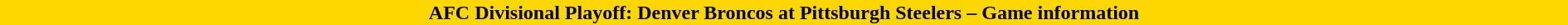<table class="toccolours collapsible collapsed"  style="width:100%; margin:auto;">
<tr>
<th style="background:gold;">AFC Divisional Playoff: Denver Broncos at Pittsburgh Steelers – Game information</th>
</tr>
<tr>
<td><br></td>
</tr>
</table>
